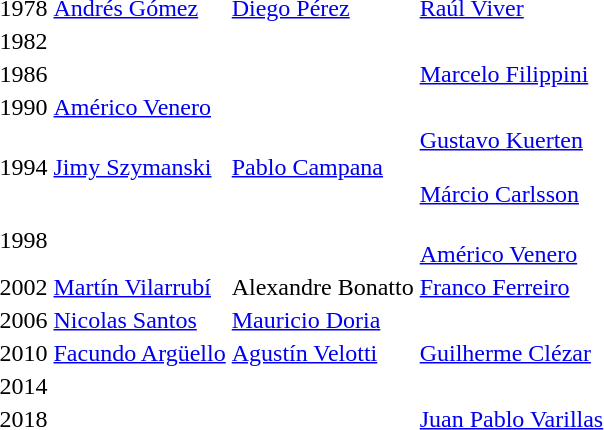<table>
<tr>
<td>1978</td>
<td><a href='#'>Andrés Gómez</a><br></td>
<td><a href='#'>Diego Pérez</a><br></td>
<td><a href='#'>Raúl Viver</a><br></td>
</tr>
<tr>
<td>1982</td>
<td></td>
<td></td>
<td></td>
</tr>
<tr>
<td>1986</td>
<td></td>
<td></td>
<td><a href='#'>Marcelo Filippini</a><br></td>
</tr>
<tr>
<td>1990</td>
<td><a href='#'>Américo Venero</a><br></td>
<td></td>
<td></td>
</tr>
<tr>
<td>1994</td>
<td><a href='#'>Jimy Szymanski</a><br></td>
<td><a href='#'>Pablo Campana</a><br></td>
<td><a href='#'>Gustavo Kuerten</a><br><br><a href='#'>Márcio Carlsson</a><br></td>
</tr>
<tr>
<td>1998</td>
<td></td>
<td></td>
<td><br><a href='#'>Américo Venero</a><br></td>
</tr>
<tr>
<td>2002</td>
<td><a href='#'>Martín Vilarrubí</a><br></td>
<td>Alexandre Bonatto<br></td>
<td><a href='#'>Franco Ferreiro</a><br></td>
</tr>
<tr>
<td>2006</td>
<td><a href='#'>Nicolas Santos</a><br></td>
<td><a href='#'>Mauricio Doria</a><br></td>
<td></td>
</tr>
<tr>
<td>2010<br></td>
<td><a href='#'>Facundo Argüello</a><br></td>
<td><a href='#'>Agustín Velotti</a><br></td>
<td><a href='#'>Guilherme Clézar</a><br></td>
</tr>
<tr>
<td>2014<br></td>
<td></td>
<td></td>
<td></td>
</tr>
<tr>
<td>2018<br></td>
<td></td>
<td></td>
<td><a href='#'>Juan Pablo Varillas</a><br></td>
</tr>
</table>
